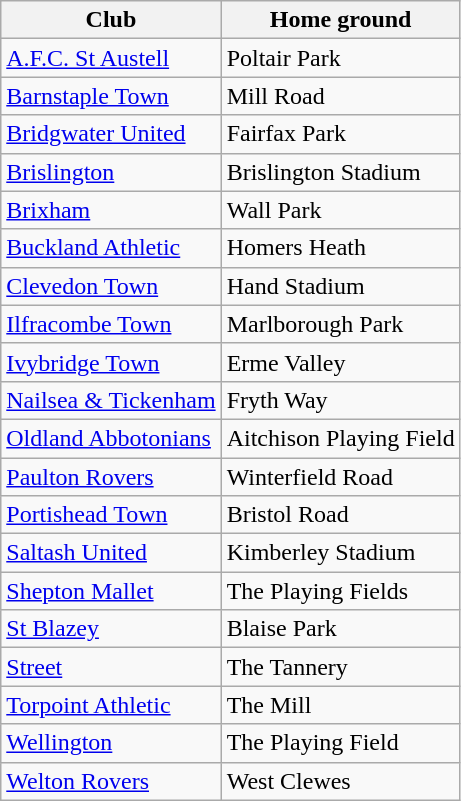<table class="wikitable">
<tr>
<th>Club</th>
<th>Home ground</th>
</tr>
<tr>
<td><a href='#'>A.F.C. St Austell</a></td>
<td>Poltair Park</td>
</tr>
<tr>
<td><a href='#'>Barnstaple Town</a></td>
<td>Mill Road</td>
</tr>
<tr>
<td><a href='#'>Bridgwater United</a></td>
<td>Fairfax Park</td>
</tr>
<tr>
<td><a href='#'>Brislington</a></td>
<td>Brislington Stadium</td>
</tr>
<tr>
<td><a href='#'>Brixham</a></td>
<td>Wall Park</td>
</tr>
<tr>
<td><a href='#'>Buckland Athletic</a></td>
<td>Homers Heath</td>
</tr>
<tr>
<td><a href='#'>Clevedon Town</a></td>
<td>Hand Stadium</td>
</tr>
<tr>
<td><a href='#'>Ilfracombe Town</a></td>
<td>Marlborough Park</td>
</tr>
<tr>
<td><a href='#'>Ivybridge Town</a></td>
<td>Erme Valley</td>
</tr>
<tr>
<td><a href='#'>Nailsea & Tickenham</a></td>
<td>Fryth Way</td>
</tr>
<tr>
<td><a href='#'>Oldland Abbotonians</a></td>
<td>Aitchison Playing Field</td>
</tr>
<tr>
<td><a href='#'>Paulton Rovers</a></td>
<td>Winterfield Road</td>
</tr>
<tr>
<td><a href='#'>Portishead Town</a></td>
<td>Bristol Road</td>
</tr>
<tr>
<td><a href='#'>Saltash United</a></td>
<td>Kimberley Stadium</td>
</tr>
<tr>
<td><a href='#'>Shepton Mallet</a></td>
<td>The Playing Fields</td>
</tr>
<tr>
<td><a href='#'>St Blazey</a></td>
<td>Blaise Park</td>
</tr>
<tr>
<td><a href='#'>Street</a></td>
<td>The Tannery</td>
</tr>
<tr>
<td><a href='#'>Torpoint Athletic</a></td>
<td>The Mill</td>
</tr>
<tr>
<td><a href='#'>Wellington</a></td>
<td>The Playing Field</td>
</tr>
<tr>
<td><a href='#'>Welton Rovers</a></td>
<td>West Clewes</td>
</tr>
</table>
